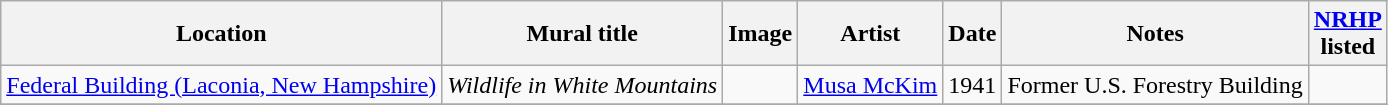<table class="wikitable sortable">
<tr>
<th>Location</th>
<th>Mural title</th>
<th>Image</th>
<th>Artist</th>
<th>Date</th>
<th>Notes</th>
<th><a href='#'>NRHP</a><br>listed</th>
</tr>
<tr ]>
<td><a href='#'>Federal Building (Laconia, New Hampshire)</a></td>
<td><em>Wildlife in White Mountains</em></td>
<td></td>
<td><a href='#'>Musa McKim</a></td>
<td>1941</td>
<td>Former U.S. Forestry Building</td>
<td></td>
</tr>
<tr>
</tr>
</table>
